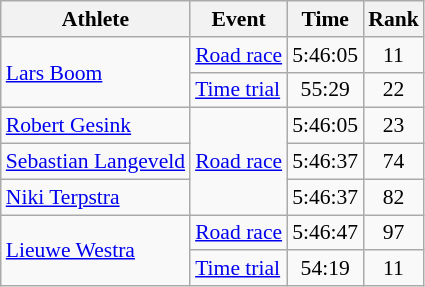<table class="wikitable" style="font-size:90%">
<tr>
<th>Athlete</th>
<th>Event</th>
<th>Time</th>
<th>Rank</th>
</tr>
<tr align=center>
<td align=left rowspan=2><a href='#'>Lars Boom</a></td>
<td align=left><a href='#'>Road race</a></td>
<td>5:46:05</td>
<td>11</td>
</tr>
<tr align=center>
<td align=left><a href='#'>Time trial</a></td>
<td>55:29</td>
<td>22</td>
</tr>
<tr align=center>
<td align=left><a href='#'>Robert Gesink</a></td>
<td align=left rowspan=3><a href='#'>Road race</a></td>
<td>5:46:05</td>
<td>23</td>
</tr>
<tr align=center>
<td align=left><a href='#'>Sebastian Langeveld</a></td>
<td>5:46:37</td>
<td>74</td>
</tr>
<tr align=center>
<td align=left><a href='#'>Niki Terpstra</a></td>
<td>5:46:37</td>
<td>82</td>
</tr>
<tr align=center>
<td rowspan=2 align=left><a href='#'>Lieuwe Westra</a></td>
<td align=left><a href='#'>Road race</a></td>
<td>5:46:47</td>
<td>97</td>
</tr>
<tr align=center>
<td align=left><a href='#'>Time trial</a></td>
<td>54:19</td>
<td>11</td>
</tr>
</table>
